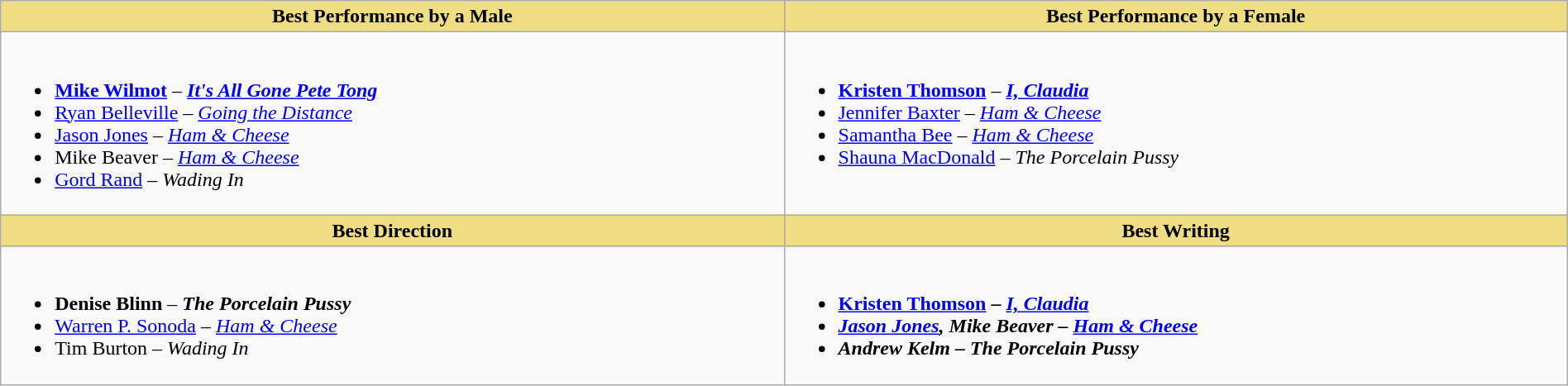<table class="wikitable" style="width:100%;">
<tr>
<th style="background:#EEDD82; width:50%">Best Performance by a Male</th>
<th style="background:#EEDD82; width:50%">Best Performance by a Female</th>
</tr>
<tr>
<td valign="top"><br><ul><li> <strong><a href='#'>Mike Wilmot</a></strong> – <strong><em><a href='#'>It's All Gone Pete Tong</a></em></strong></li><li><a href='#'>Ryan Belleville</a> – <em><a href='#'>Going the Distance</a></em></li><li><a href='#'>Jason Jones</a> – <em><a href='#'>Ham & Cheese</a></em></li><li>Mike Beaver – <em><a href='#'>Ham & Cheese</a></em></li><li><a href='#'>Gord Rand</a> – <em>Wading In</em></li></ul></td>
<td valign="top"><br><ul><li> <strong><a href='#'>Kristen Thomson</a></strong> – <strong><em><a href='#'>I, Claudia</a></em></strong></li><li><a href='#'>Jennifer Baxter</a> – <em><a href='#'>Ham & Cheese</a></em></li><li><a href='#'>Samantha Bee</a> – <em><a href='#'>Ham & Cheese</a></em></li><li><a href='#'>Shauna MacDonald</a> – <em>The Porcelain Pussy</em></li></ul></td>
</tr>
<tr>
<th style="background:#EEDD82; width:50%">Best Direction</th>
<th style="background:#EEDD82; width:50%">Best Writing</th>
</tr>
<tr>
<td valign="top"><br><ul><li> <strong>Denise Blinn</strong> – <strong><em>The Porcelain Pussy</em></strong></li><li><a href='#'>Warren P. Sonoda</a> – <em><a href='#'>Ham & Cheese</a></em></li><li>Tim Burton – <em>Wading In</em></li></ul></td>
<td valign="top"><br><ul><li> <strong><a href='#'>Kristen Thomson</a> – <em><a href='#'>I, Claudia</a><strong><em></li><li><a href='#'>Jason Jones</a>, Mike Beaver – </em><a href='#'>Ham & Cheese</a><em></li><li>Andrew Kelm – </em>The Porcelain Pussy<em></li></ul></td>
</tr>
</table>
